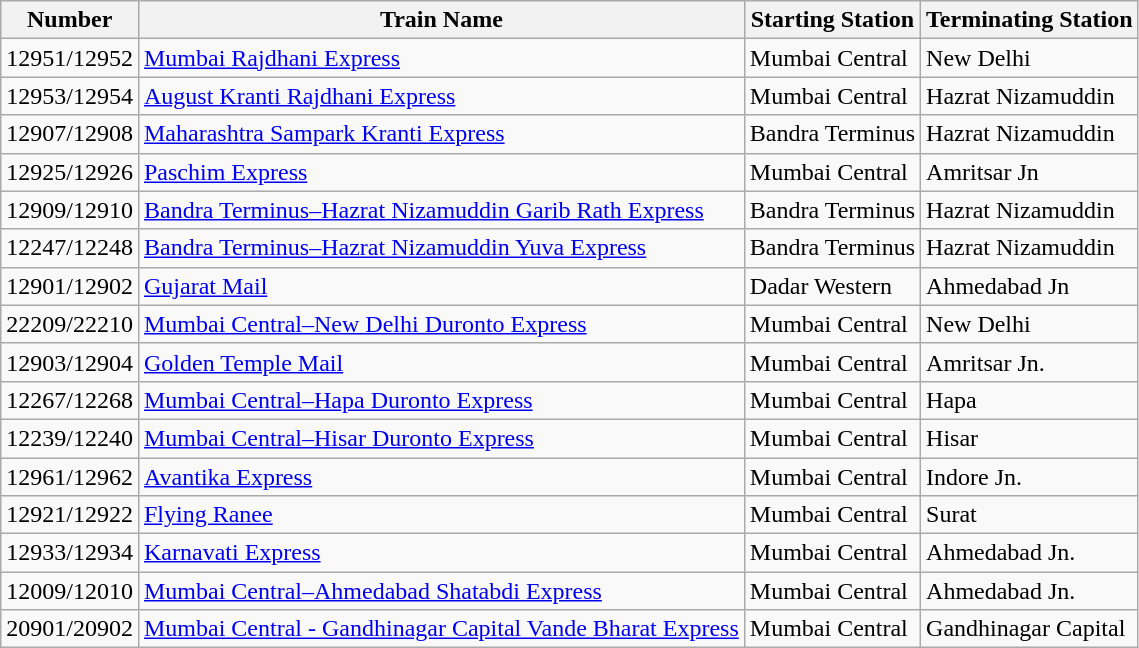<table class="wikitable sortable">
<tr>
<th>Number</th>
<th>Train Name</th>
<th>Starting Station</th>
<th>Terminating Station</th>
</tr>
<tr>
<td>12951/12952</td>
<td><a href='#'>Mumbai Rajdhani Express</a></td>
<td>Mumbai Central</td>
<td>New Delhi</td>
</tr>
<tr>
<td>12953/12954</td>
<td><a href='#'>August Kranti Rajdhani Express</a></td>
<td>Mumbai Central</td>
<td>Hazrat Nizamuddin</td>
</tr>
<tr>
<td>12907/12908</td>
<td><a href='#'>Maharashtra Sampark Kranti Express</a></td>
<td>Bandra Terminus</td>
<td>Hazrat Nizamuddin</td>
</tr>
<tr>
<td>12925/12926</td>
<td><a href='#'>Paschim Express</a></td>
<td>Mumbai Central</td>
<td>Amritsar Jn</td>
</tr>
<tr>
<td>12909/12910</td>
<td><a href='#'>Bandra Terminus–Hazrat Nizamuddin Garib Rath Express</a></td>
<td>Bandra Terminus</td>
<td>Hazrat Nizamuddin</td>
</tr>
<tr>
<td>12247/12248</td>
<td><a href='#'>Bandra Terminus–Hazrat Nizamuddin Yuva Express</a></td>
<td>Bandra Terminus</td>
<td>Hazrat Nizamuddin</td>
</tr>
<tr>
<td>12901/12902</td>
<td><a href='#'>Gujarat Mail</a></td>
<td>Dadar Western</td>
<td>Ahmedabad Jn</td>
</tr>
<tr>
<td>22209/22210</td>
<td><a href='#'>Mumbai Central–New Delhi Duronto Express</a></td>
<td>Mumbai Central</td>
<td>New Delhi</td>
</tr>
<tr>
<td>12903/12904</td>
<td><a href='#'>Golden Temple Mail</a></td>
<td>Mumbai Central</td>
<td>Amritsar Jn.</td>
</tr>
<tr>
<td>12267/12268</td>
<td><a href='#'>Mumbai Central–Hapa Duronto Express</a></td>
<td>Mumbai Central</td>
<td>Hapa</td>
</tr>
<tr>
<td>12239/12240</td>
<td><a href='#'>Mumbai Central–Hisar Duronto Express</a></td>
<td>Mumbai Central</td>
<td>Hisar</td>
</tr>
<tr>
<td>12961/12962</td>
<td><a href='#'>Avantika Express</a></td>
<td>Mumbai Central</td>
<td>Indore Jn.</td>
</tr>
<tr>
<td>12921/12922</td>
<td><a href='#'>Flying Ranee</a></td>
<td>Mumbai Central</td>
<td>Surat</td>
</tr>
<tr>
<td>12933/12934</td>
<td><a href='#'>Karnavati Express</a></td>
<td>Mumbai Central</td>
<td>Ahmedabad Jn.</td>
</tr>
<tr>
<td>12009/12010</td>
<td><a href='#'>Mumbai Central–Ahmedabad Shatabdi Express</a></td>
<td>Mumbai Central</td>
<td>Ahmedabad Jn.</td>
</tr>
<tr>
<td>20901/20902</td>
<td><a href='#'>Mumbai Central - Gandhinagar Capital Vande Bharat Express</a></td>
<td>Mumbai Central</td>
<td>Gandhinagar Capital</td>
</tr>
</table>
